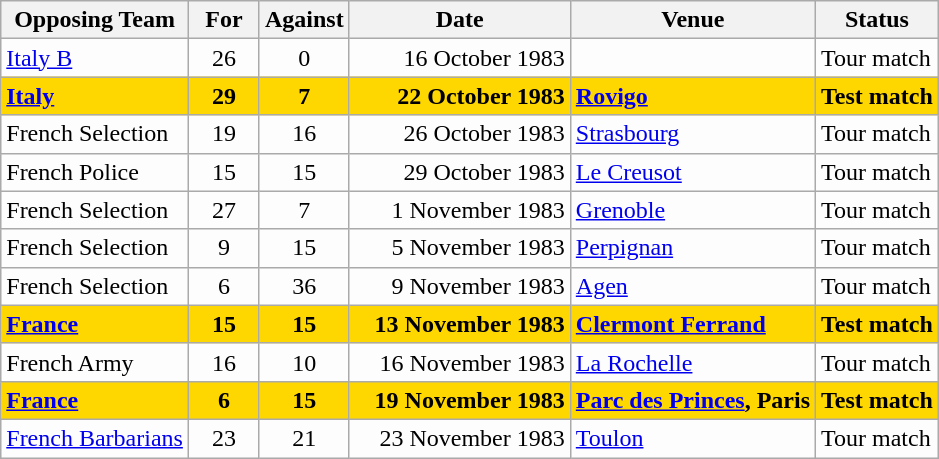<table class=wikitable>
<tr>
<th>Opposing Team</th>
<th>For</th>
<th>Against</th>
<th>Date</th>
<th>Venue</th>
<th>Status</th>
</tr>
<tr bgcolor=#fdfdfd>
<td><a href='#'>Italy B</a></td>
<td align=center width=40>26</td>
<td align=center width=40>0</td>
<td width=140 align=right>16 October 1983</td>
<td></td>
<td>Tour match</td>
</tr>
<tr bgcolor=gold>
<td><strong><a href='#'>Italy</a></strong></td>
<td align=center width=40><strong>29</strong></td>
<td align=center width=40><strong>7</strong></td>
<td width=140 align=right><strong>22 October 1983</strong></td>
<td><strong><a href='#'>Rovigo</a></strong></td>
<td><strong>Test match</strong></td>
</tr>
<tr bgcolor=#fdfdfd>
<td>French Selection</td>
<td align=center width=40>19</td>
<td align=center width=40>16</td>
<td width=140 align=right>26 October 1983</td>
<td><a href='#'>Strasbourg</a></td>
<td>Tour match</td>
</tr>
<tr bgcolor=#fdfdfd>
<td>French Police</td>
<td align=center width=40>15</td>
<td align=center width=40>15</td>
<td width=140 align=right>29 October 1983</td>
<td><a href='#'>Le Creusot</a></td>
<td>Tour match</td>
</tr>
<tr bgcolor=#fdfdfd>
<td>French Selection</td>
<td align=center width=40>27</td>
<td align=center width=40>7</td>
<td width=140 align=right>1 November 1983</td>
<td><a href='#'>Grenoble</a></td>
<td>Tour match</td>
</tr>
<tr bgcolor=#fdfdfd>
<td>French Selection</td>
<td align=center width=40>9</td>
<td align=center width=40>15</td>
<td width=140 align=right>5 November 1983</td>
<td><a href='#'>Perpignan</a></td>
<td>Tour match</td>
</tr>
<tr bgcolor=#fdfdfd>
<td>French Selection</td>
<td align=center width=40>6</td>
<td align=center width=40>36</td>
<td width=140 align=right>9 November 1983</td>
<td><a href='#'>Agen</a></td>
<td>Tour match</td>
</tr>
<tr bgcolor=gold>
<td><strong><a href='#'>France</a></strong></td>
<td align=center width=40><strong>15</strong></td>
<td align=center width=40><strong>15</strong></td>
<td width=140 align=right><strong>13 November 1983</strong></td>
<td><strong><a href='#'>Clermont Ferrand</a></strong></td>
<td><strong>Test match</strong></td>
</tr>
<tr bgcolor=#fdfdfd>
<td>French Army</td>
<td align=center width=40>16</td>
<td align=center width=40>10</td>
<td width=140 align=right>16 November 1983</td>
<td><a href='#'>La Rochelle</a></td>
<td>Tour match</td>
</tr>
<tr bgcolor=gold>
<td><strong><a href='#'>France</a></strong></td>
<td align=center width=40><strong>6</strong></td>
<td align=center width=40><strong>15</strong></td>
<td width=140 align=right><strong>19 November 1983</strong></td>
<td><strong><a href='#'>Parc des Princes</a>, Paris</strong></td>
<td><strong>Test match</strong></td>
</tr>
<tr bgcolor=#fdfdfd>
<td><a href='#'>French Barbarians</a></td>
<td align=center width=40>23</td>
<td align=center width=40>21</td>
<td width=140 align=right>23 November 1983</td>
<td><a href='#'>Toulon</a></td>
<td>Tour match</td>
</tr>
</table>
